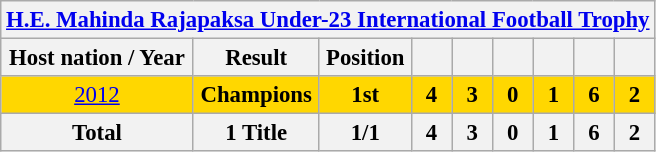<table class="wikitable" style="text-align: center;font-size:95%;">
<tr>
<th colspan=9><a href='#'>H.E. Mahinda Rajapaksa Under-23 International Football Trophy</a></th>
</tr>
<tr>
<th>Host nation / Year</th>
<th>Result</th>
<th>Position</th>
<th width=20></th>
<th width=20></th>
<th width=20></th>
<th width=20></th>
<th width=20></th>
<th width=20></th>
</tr>
<tr style="background:gold;">
<td> <a href='#'>2012</a></td>
<td><strong>Champions</strong></td>
<td><strong>1st</strong></td>
<td><strong>4</strong></td>
<td><strong>3</strong></td>
<td><strong>0</strong></td>
<td><strong>1</strong></td>
<td><strong>6</strong></td>
<td><strong>2</strong></td>
</tr>
<tr>
<th>Total</th>
<th>1 Title</th>
<th>1/1</th>
<th>4</th>
<th>3</th>
<th>0</th>
<th>1</th>
<th>6</th>
<th>2</th>
</tr>
</table>
